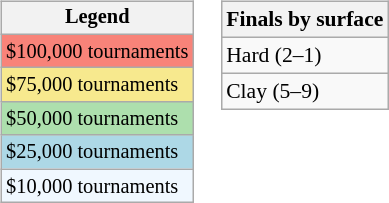<table>
<tr valign=top>
<td><br><table class=wikitable style="font-size:85%">
<tr>
<th>Legend</th>
</tr>
<tr style="background:#f88379;">
<td>$100,000 tournaments</td>
</tr>
<tr style="background:#f7e98e;">
<td>$75,000 tournaments</td>
</tr>
<tr style="background:#addfad;">
<td>$50,000 tournaments</td>
</tr>
<tr style="background:lightblue;">
<td>$25,000 tournaments</td>
</tr>
<tr style="background:#f0f8ff;">
<td>$10,000 tournaments</td>
</tr>
</table>
</td>
<td><br><table class=wikitable style="font-size:90%">
<tr>
<th>Finals by surface</th>
</tr>
<tr>
<td>Hard (2–1)</td>
</tr>
<tr>
<td>Clay (5–9)</td>
</tr>
</table>
</td>
</tr>
</table>
